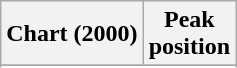<table class="wikitable sortable plainrowheaders" style="text-align:center">
<tr>
<th scope="col">Chart (2000)</th>
<th scope="col">Peak<br>position</th>
</tr>
<tr>
</tr>
<tr>
</tr>
</table>
